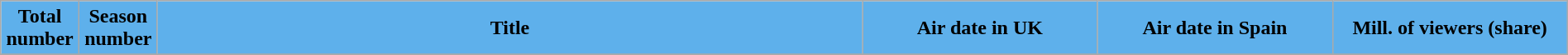<table class="wikitable" style="width:100%; margin:auto">
<tr>
<th style="background:#5eb0eb; width:5%">Total<br>number</th>
<th style="background:#5eb0eb; width:5%">Season<br>number</th>
<th style="background:#5eb0eb; width:45%">Title</th>
<th style="background:#5eb0eb; width:15%">Air date in UK</th>
<th style="background:#5eb0eb; width:15%">Air date in Spain</th>
<th style="background:#5eb0eb; width:15%">Mill. of viewers (share)</th>
</tr>
<tr>
</tr>
</table>
